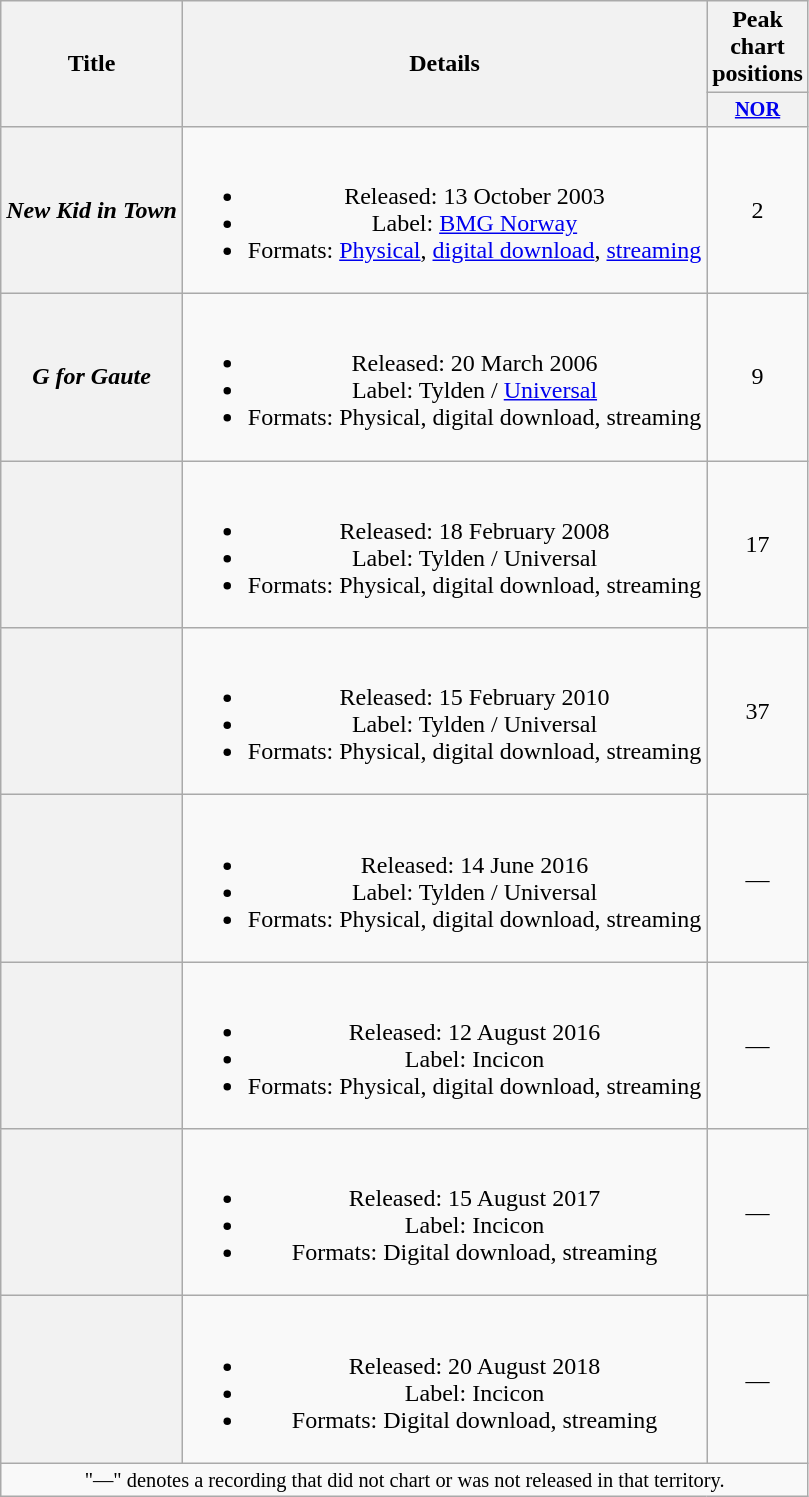<table class="wikitable plainrowheaders" style="text-align:center;" border="1">
<tr>
<th scope="col" rowspan="2">Title</th>
<th scope="col" rowspan="2">Details</th>
<th scope="col" colspan="1">Peak chart positions</th>
</tr>
<tr>
<th scope="col" style="width:3em;font-size:85%;"><a href='#'>NOR</a><br></th>
</tr>
<tr>
<th scope="row"><em>New Kid in Town</em></th>
<td><br><ul><li>Released: 13 October 2003</li><li>Label: <a href='#'>BMG Norway</a></li><li>Formats: <a href='#'>Physical</a>, <a href='#'>digital download</a>, <a href='#'>streaming</a></li></ul></td>
<td>2</td>
</tr>
<tr>
<th scope="row"><em>G for Gaute</em></th>
<td><br><ul><li>Released: 20 March 2006</li><li>Label: Tylden / <a href='#'>Universal</a></li><li>Formats: Physical, digital download, streaming</li></ul></td>
<td>9</td>
</tr>
<tr>
<th scope="row"></th>
<td><br><ul><li>Released: 18 February 2008</li><li>Label: Tylden / Universal</li><li>Formats: Physical, digital download, streaming</li></ul></td>
<td>17</td>
</tr>
<tr>
<th scope="row"></th>
<td><br><ul><li>Released: 15 February 2010</li><li>Label: Tylden / Universal</li><li>Formats: Physical, digital download, streaming</li></ul></td>
<td>37</td>
</tr>
<tr>
<th scope="row"></th>
<td><br><ul><li>Released: 14 June 2016</li><li>Label: Tylden / Universal</li><li>Formats: Physical, digital download, streaming</li></ul></td>
<td>—</td>
</tr>
<tr>
<th scope="row"></th>
<td><br><ul><li>Released: 12 August 2016</li><li>Label: Incicon</li><li>Formats: Physical, digital download, streaming</li></ul></td>
<td>—</td>
</tr>
<tr>
<th scope="row"></th>
<td><br><ul><li>Released: 15 August 2017</li><li>Label: Incicon</li><li>Formats: Digital download, streaming</li></ul></td>
<td>—</td>
</tr>
<tr>
<th scope="row"></th>
<td><br><ul><li>Released: 20 August 2018</li><li>Label: Incicon</li><li>Formats: Digital download, streaming</li></ul></td>
<td>—</td>
</tr>
<tr>
<td colspan="4" style="font-size:85%">"—" denotes a recording that did not chart or was not released in that territory.</td>
</tr>
</table>
